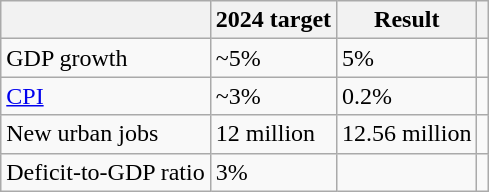<table class="wikitable">
<tr>
<th></th>
<th>2024 target</th>
<th>Result</th>
<th></th>
</tr>
<tr>
<td>GDP growth</td>
<td>~5%</td>
<td>5%</td>
<td></td>
</tr>
<tr>
<td><a href='#'>CPI</a></td>
<td>~3%</td>
<td>0.2%</td>
<td></td>
</tr>
<tr>
<td>New urban jobs</td>
<td>12 million</td>
<td>12.56 million</td>
<td></td>
</tr>
<tr>
<td>Deficit-to-GDP ratio</td>
<td>3%</td>
<td></td>
<td></td>
</tr>
</table>
